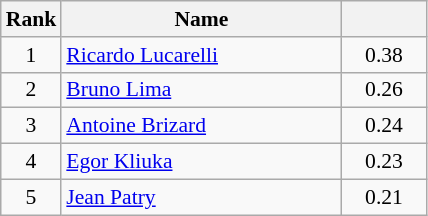<table class="wikitable" style="text-align:center; font-size:90%">
<tr>
<th width=30>Rank</th>
<th width=180>Name</th>
<th width=50></th>
</tr>
<tr>
<td>1</td>
<td style="text-align:left"> <a href='#'>Ricardo Lucarelli</a></td>
<td>0.38</td>
</tr>
<tr>
<td>2</td>
<td style="text-align:left"> <a href='#'>Bruno Lima</a></td>
<td>0.26</td>
</tr>
<tr>
<td>3</td>
<td style="text-align:left"> <a href='#'>Antoine Brizard</a></td>
<td>0.24</td>
</tr>
<tr>
<td>4</td>
<td style="text-align:left"> <a href='#'>Egor Kliuka</a></td>
<td>0.23</td>
</tr>
<tr>
<td>5</td>
<td style="text-align:left"> <a href='#'>Jean Patry</a></td>
<td>0.21</td>
</tr>
</table>
